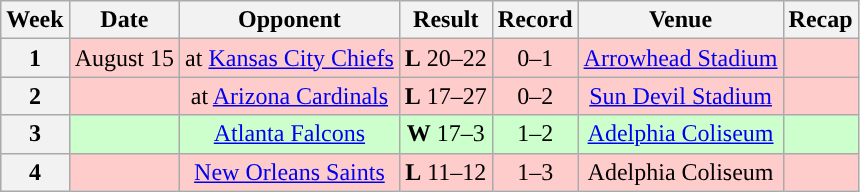<table class="wikitable" style="text-align:center">
<tr>
<th>Week</th>
<th>Date</th>
<th>Opponent</th>
<th>Result</th>
<th>Record</th>
<th>Venue</th>
<th>Recap</th>
</tr>
<tr style="background:#fcc;">
<th>1</th>
<td>August 15</td>
<td>at <a href='#'>Kansas City Chiefs</a></td>
<td><strong>L</strong> 20–22</td>
<td>0–1</td>
<td><a href='#'>Arrowhead Stadium</a></td>
<td></td>
</tr>
<tr style="background:#fcc;">
<th>2</th>
<td></td>
<td>at <a href='#'>Arizona Cardinals</a></td>
<td><strong>L</strong> 17–27</td>
<td>0–2</td>
<td><a href='#'>Sun Devil Stadium</a></td>
<td></td>
</tr>
<tr style="background:#cfc;">
<th>3</th>
<td></td>
<td><a href='#'>Atlanta Falcons</a></td>
<td><strong>W</strong> 17–3</td>
<td>1–2</td>
<td><a href='#'>Adelphia Coliseum</a></td>
<td></td>
</tr>
<tr style="background:#fcc;">
<th>4</th>
<td></td>
<td><a href='#'>New Orleans Saints</a></td>
<td><strong>L</strong> 11–12</td>
<td>1–3</td>
<td>Adelphia Coliseum</td>
<td></td>
</tr>
</table>
